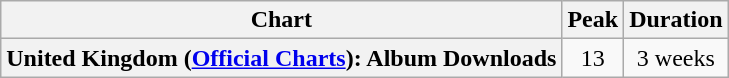<table class="wikitable plainrowheaders" style="text-align:center">
<tr>
<th scope="col">Chart</th>
<th scope="col">Peak</th>
<th scope="col">Duration</th>
</tr>
<tr>
<th scope="row">United Kingdom (<a href='#'>Official Charts</a>): Album Downloads</th>
<td>13</td>
<td>3 weeks</td>
</tr>
</table>
